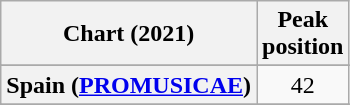<table class="wikitable sortable plainrowheaders" style="text-align:center">
<tr>
<th scope="col">Chart (2021)</th>
<th scope="col">Peak<br>position</th>
</tr>
<tr>
</tr>
<tr>
<th scope="row">Spain (<a href='#'>PROMUSICAE</a>)</th>
<td>42</td>
</tr>
<tr>
</tr>
<tr>
</tr>
<tr>
</tr>
<tr>
</tr>
</table>
